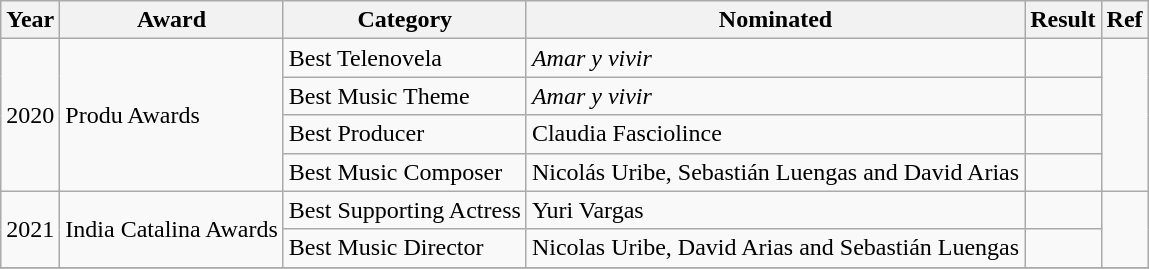<table class="wikitable plainrowheaders">
<tr>
<th scope="col">Year</th>
<th scope="col">Award</th>
<th scope="col">Category</th>
<th scope="col">Nominated</th>
<th scope="col">Result</th>
<th scope="col">Ref</th>
</tr>
<tr>
<td rowspan="4">2020</td>
<td rowspan="4">Produ Awards</td>
<td>Best Telenovela</td>
<td><em>Amar y vivir</em></td>
<td></td>
<td align="center" rowspan="4"></td>
</tr>
<tr>
<td>Best Music Theme</td>
<td><em>Amar y vivir</em></td>
<td></td>
</tr>
<tr>
<td>Best Producer</td>
<td>Claudia Fasciolince</td>
<td></td>
</tr>
<tr>
<td>Best Music Composer</td>
<td>Nicolás Uribe, Sebastián Luengas and David Arias</td>
<td></td>
</tr>
<tr>
<td rowspan="2">2021</td>
<td rowspan="2">India Catalina Awards</td>
<td>Best Supporting Actress</td>
<td>Yuri Vargas</td>
<td></td>
<td align="center" rowspan="2"></td>
</tr>
<tr>
<td>Best Music Director</td>
<td>Nicolas Uribe, David Arias and Sebastián Luengas</td>
<td></td>
</tr>
<tr>
</tr>
</table>
